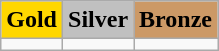<table class=wikitable>
<tr>
<td align=center bgcolor=gold> <strong>Gold</strong></td>
<td align=center bgcolor=silver> <strong>Silver</strong></td>
<td align=center bgcolor=cc9966> <strong>Bronze</strong></td>
</tr>
<tr>
<td></td>
<td></td>
<td></td>
</tr>
</table>
